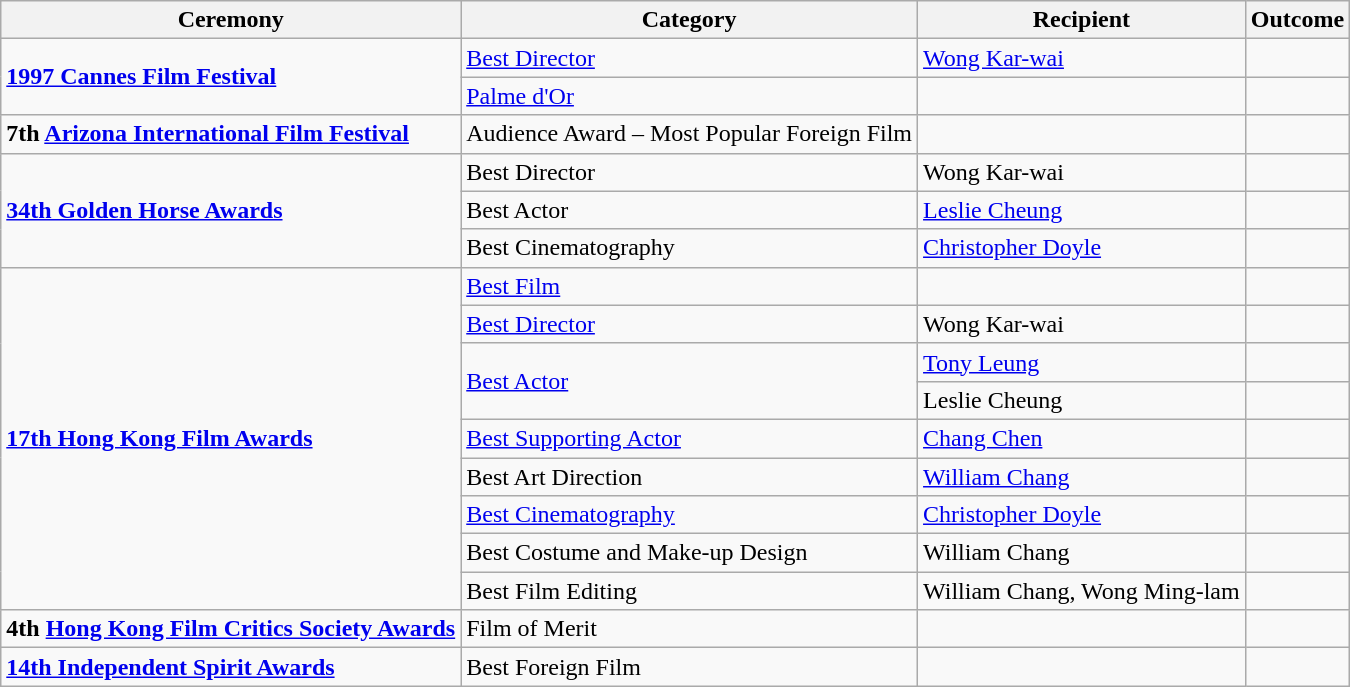<table class="wikitable">
<tr>
<th>Ceremony</th>
<th>Category</th>
<th>Recipient</th>
<th>Outcome</th>
</tr>
<tr>
<td rowspan=2><strong><a href='#'>1997 Cannes Film Festival</a></strong></td>
<td><a href='#'>Best Director</a></td>
<td><a href='#'>Wong Kar-wai</a></td>
<td></td>
</tr>
<tr>
<td><a href='#'>Palme d'Or</a></td>
<td></td>
<td></td>
</tr>
<tr>
<td><strong>7th <a href='#'>Arizona International Film Festival</a></strong></td>
<td>Audience Award – Most Popular Foreign Film</td>
<td></td>
<td></td>
</tr>
<tr>
<td rowspan=3><strong><a href='#'>34th Golden Horse Awards</a></strong></td>
<td>Best Director</td>
<td>Wong Kar-wai</td>
<td></td>
</tr>
<tr>
<td>Best Actor</td>
<td><a href='#'>Leslie Cheung</a></td>
<td></td>
</tr>
<tr>
<td>Best Cinematography</td>
<td><a href='#'>Christopher Doyle</a></td>
<td></td>
</tr>
<tr>
<td rowspan=9><strong><a href='#'>17th Hong Kong Film Awards</a></strong></td>
<td><a href='#'>Best Film</a></td>
<td></td>
<td></td>
</tr>
<tr>
<td><a href='#'>Best Director</a></td>
<td>Wong Kar-wai</td>
<td></td>
</tr>
<tr>
<td rowspan=2><a href='#'>Best Actor</a></td>
<td><a href='#'>Tony Leung</a></td>
<td></td>
</tr>
<tr>
<td>Leslie Cheung</td>
<td></td>
</tr>
<tr>
<td><a href='#'>Best Supporting Actor</a></td>
<td><a href='#'>Chang Chen</a></td>
<td></td>
</tr>
<tr>
<td>Best Art Direction</td>
<td><a href='#'>William Chang</a></td>
<td></td>
</tr>
<tr>
<td><a href='#'>Best Cinematography</a></td>
<td><a href='#'>Christopher Doyle</a></td>
<td></td>
</tr>
<tr>
<td>Best Costume and Make-up Design</td>
<td>William Chang</td>
<td></td>
</tr>
<tr>
<td>Best Film Editing</td>
<td>William Chang, Wong Ming-lam</td>
<td></td>
</tr>
<tr>
<td><strong>4th <a href='#'>Hong Kong Film Critics Society Awards</a></strong></td>
<td>Film of Merit</td>
<td></td>
<td></td>
</tr>
<tr>
<td><strong><a href='#'>14th Independent Spirit Awards</a></strong></td>
<td>Best Foreign Film</td>
<td></td>
<td></td>
</tr>
</table>
